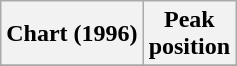<table class="wikitable">
<tr>
<th>Chart (1996)</th>
<th>Peak<br>position</th>
</tr>
<tr>
</tr>
</table>
